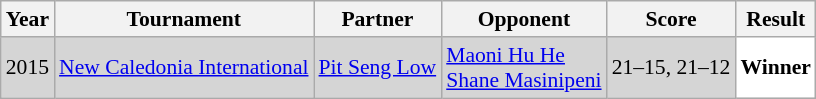<table class="sortable wikitable" style="font-size: 90%;">
<tr>
<th>Year</th>
<th>Tournament</th>
<th>Partner</th>
<th>Opponent</th>
<th>Score</th>
<th>Result</th>
</tr>
<tr style="background:#D5D5D5">
<td align="center">2015</td>
<td align="left"><a href='#'>New Caledonia International</a></td>
<td align="left"> <a href='#'>Pit Seng Low</a></td>
<td align="left"> <a href='#'>Maoni Hu He</a><br> <a href='#'>Shane Masinipeni</a></td>
<td align="left">21–15, 21–12</td>
<td style="text-align:left; background:white"> <strong>Winner</strong></td>
</tr>
</table>
